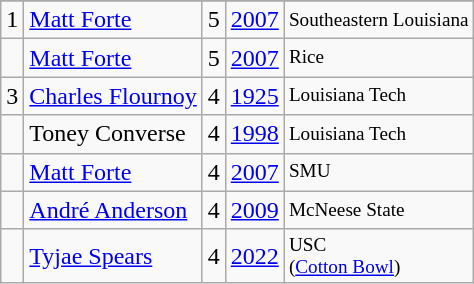<table class="wikitable">
<tr>
</tr>
<tr>
<td>1</td>
<td><a href='#'>Matt Forte</a></td>
<td>5</td>
<td><a href='#'>2007</a></td>
<td style="font-size:80%;">Southeastern Louisiana</td>
</tr>
<tr>
<td></td>
<td><a href='#'>Matt Forte</a></td>
<td>5</td>
<td><a href='#'>2007</a></td>
<td style="font-size:80%;">Rice</td>
</tr>
<tr>
<td>3</td>
<td><a href='#'>Charles Flournoy</a></td>
<td>4</td>
<td><a href='#'>1925</a></td>
<td style="font-size:80%;">Louisiana Tech</td>
</tr>
<tr>
<td></td>
<td>Toney Converse</td>
<td>4</td>
<td><a href='#'>1998</a></td>
<td style="font-size:80%;">Louisiana Tech</td>
</tr>
<tr>
<td></td>
<td><a href='#'>Matt Forte</a></td>
<td>4</td>
<td><a href='#'>2007</a></td>
<td style="font-size:80%;">SMU</td>
</tr>
<tr>
<td></td>
<td><a href='#'>André Anderson</a></td>
<td>4</td>
<td><a href='#'>2009</a></td>
<td style="font-size:80%;">McNeese State</td>
</tr>
<tr>
<td></td>
<td><a href='#'>Tyjae Spears</a></td>
<td>4</td>
<td><a href='#'>2022</a></td>
<td style="font-size:80%;">USC<br>(<a href='#'>Cotton Bowl</a>)</td>
</tr>
</table>
